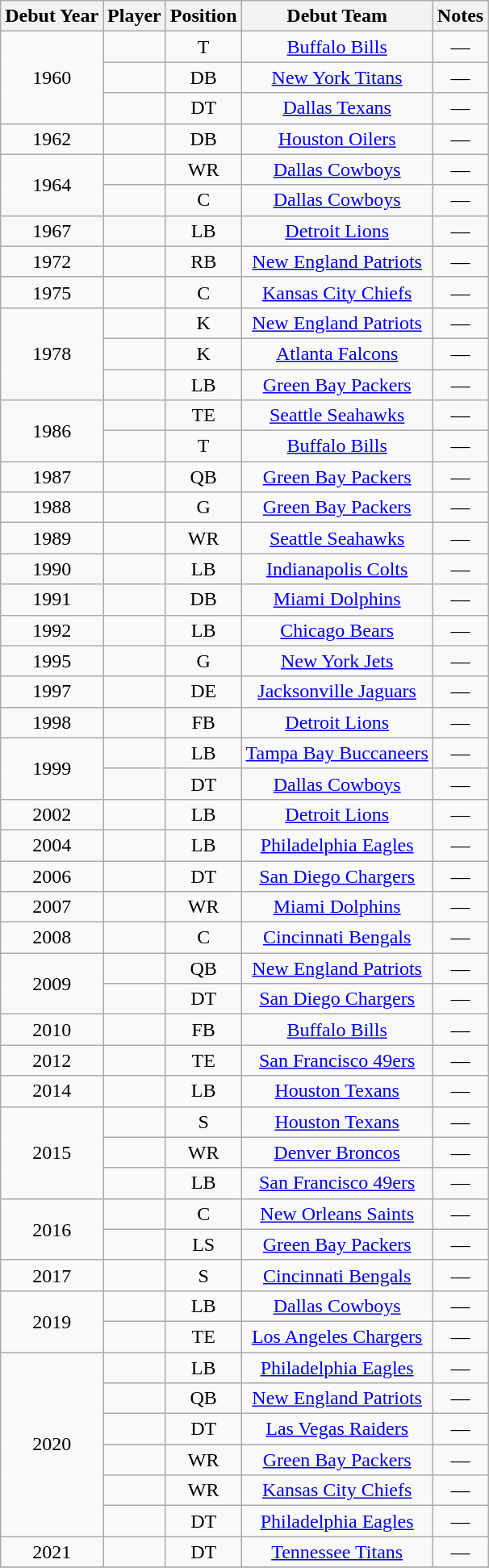<table class="wikitable sortable" style="text-align: center;">
<tr>
<th>Debut Year</th>
<th>Player</th>
<th>Position</th>
<th>Debut Team</th>
<th>Notes</th>
</tr>
<tr>
<td rowspan="3">1960</td>
<td align="center"></td>
<td align="center">T</td>
<td align="center"><a href='#'>Buffalo Bills</a></td>
<td align="center">—</td>
</tr>
<tr>
<td align="center"></td>
<td align="center">DB</td>
<td align="center"><a href='#'>New York Titans</a></td>
<td align="center">—</td>
</tr>
<tr>
<td align="center"></td>
<td align="center">DT</td>
<td align="center"><a href='#'>Dallas Texans</a></td>
<td align="center">—</td>
</tr>
<tr>
<td align="center">1962</td>
<td align="center"></td>
<td align="center">DB</td>
<td align="center"><a href='#'>Houston Oilers</a></td>
<td align="center">—</td>
</tr>
<tr>
<td rowspan="2">1964</td>
<td align="center"></td>
<td align="center">WR</td>
<td align="center"><a href='#'>Dallas Cowboys</a></td>
<td align="center">—</td>
</tr>
<tr>
<td align="center"></td>
<td align="center">C</td>
<td align="center"><a href='#'>Dallas Cowboys</a></td>
<td align="center">—</td>
</tr>
<tr>
<td align="center">1967</td>
<td align="center"></td>
<td align="center">LB</td>
<td align="center"><a href='#'>Detroit Lions</a></td>
<td align="center">—</td>
</tr>
<tr>
<td align="center">1972</td>
<td align="center"></td>
<td align="center">RB</td>
<td align="center"><a href='#'>New England Patriots</a></td>
<td align="center">—</td>
</tr>
<tr>
<td align="center">1975</td>
<td align="center"></td>
<td align="center">C</td>
<td align="center"><a href='#'>Kansas City Chiefs</a></td>
<td align="center">—</td>
</tr>
<tr>
<td rowspan="3">1978</td>
<td align="center"></td>
<td align="center">K</td>
<td align="center"><a href='#'>New England Patriots</a></td>
<td align="center">—</td>
</tr>
<tr>
<td align="center"></td>
<td align="center">K</td>
<td align="center"><a href='#'>Atlanta Falcons</a></td>
<td align="center">—</td>
</tr>
<tr>
<td align="center"></td>
<td align="center">LB</td>
<td align="center"><a href='#'>Green Bay Packers</a></td>
<td align="center">—</td>
</tr>
<tr>
<td rowspan="2">1986</td>
<td align="center"></td>
<td align="center">TE</td>
<td align="center"><a href='#'>Seattle Seahawks</a></td>
<td align="center">—</td>
</tr>
<tr>
<td align="center"></td>
<td align="center">T</td>
<td align="center"><a href='#'>Buffalo Bills</a></td>
<td align="center">—</td>
</tr>
<tr>
<td align="center">1987</td>
<td align="center"></td>
<td align="center">QB</td>
<td align="center"><a href='#'>Green Bay Packers</a></td>
<td align="center">—</td>
</tr>
<tr>
<td align="center">1988</td>
<td align="center"></td>
<td align="center">G</td>
<td align="center"><a href='#'>Green Bay Packers</a></td>
<td align="center">—</td>
</tr>
<tr>
<td align="center">1989</td>
<td align="center"></td>
<td align="center">WR</td>
<td align="center"><a href='#'>Seattle Seahawks</a></td>
<td align="center">—</td>
</tr>
<tr>
<td align="center">1990</td>
<td align="center"></td>
<td align="center">LB</td>
<td align="center"><a href='#'>Indianapolis Colts</a></td>
<td align="center">—</td>
</tr>
<tr>
<td align="center">1991</td>
<td align="center"></td>
<td align="center">DB</td>
<td align="center"><a href='#'>Miami Dolphins</a></td>
<td align="center">—</td>
</tr>
<tr>
<td align="center">1992</td>
<td align="center"></td>
<td align="center">LB</td>
<td align="center"><a href='#'>Chicago Bears</a></td>
<td align="center">—</td>
</tr>
<tr>
<td align="center">1995</td>
<td align="center"></td>
<td align="center">G</td>
<td align="center"><a href='#'>New York Jets</a></td>
<td align="center">—</td>
</tr>
<tr>
<td align="center">1997</td>
<td align="center"></td>
<td align="center">DE</td>
<td align="center"><a href='#'>Jacksonville Jaguars</a></td>
<td align="center">—</td>
</tr>
<tr>
<td align="center">1998</td>
<td align="center"></td>
<td align="center">FB</td>
<td align="center"><a href='#'>Detroit Lions</a></td>
<td align="center">—</td>
</tr>
<tr>
<td rowspan="2">1999</td>
<td align="center"></td>
<td align="center">LB</td>
<td align="center"><a href='#'>Tampa Bay Buccaneers</a></td>
<td align="center">—</td>
</tr>
<tr>
<td align="center"></td>
<td align="center">DT</td>
<td align="center"><a href='#'>Dallas Cowboys</a></td>
<td align="center">—</td>
</tr>
<tr>
<td align="center">2002</td>
<td align="center"></td>
<td align="center">LB</td>
<td align="center"><a href='#'>Detroit Lions</a></td>
<td align="center">—</td>
</tr>
<tr>
<td align="center">2004</td>
<td align="center"></td>
<td align="center">LB</td>
<td align="center"><a href='#'>Philadelphia Eagles</a></td>
<td align="center">—</td>
</tr>
<tr>
<td align="center">2006</td>
<td align="center"></td>
<td align="center">DT</td>
<td align="center"><a href='#'>San Diego Chargers</a></td>
<td align="center">—</td>
</tr>
<tr>
<td align="center">2007</td>
<td align="center"></td>
<td align="center">WR</td>
<td align="center"><a href='#'>Miami Dolphins</a></td>
<td align="center">—</td>
</tr>
<tr>
<td align="center">2008</td>
<td align="center"></td>
<td align="center">C</td>
<td align="center"><a href='#'>Cincinnati Bengals</a></td>
<td align="center">—</td>
</tr>
<tr>
<td rowspan="2">2009</td>
<td align="center"></td>
<td align="center">QB</td>
<td align="center"><a href='#'>New England Patriots</a></td>
<td align="center">—</td>
</tr>
<tr>
<td align="center"></td>
<td align="center">DT</td>
<td align="center"><a href='#'>San Diego Chargers</a></td>
<td align="center">—</td>
</tr>
<tr>
<td align="center">2010</td>
<td align="center"></td>
<td align="center">FB</td>
<td align="center"><a href='#'>Buffalo Bills</a></td>
<td align="center">—</td>
</tr>
<tr>
<td align="center">2012</td>
<td align="center"></td>
<td align="center">TE</td>
<td align="center"><a href='#'>San Francisco 49ers</a></td>
<td align="center">—</td>
</tr>
<tr>
<td align="center">2014</td>
<td align="center"></td>
<td align="center">LB</td>
<td align="center"><a href='#'>Houston Texans</a></td>
<td align="center">—</td>
</tr>
<tr>
<td rowspan="3">2015</td>
<td align="center"></td>
<td align="center">S</td>
<td align="center"><a href='#'>Houston Texans</a></td>
<td align="center">—</td>
</tr>
<tr>
<td align="center"></td>
<td align="center">WR</td>
<td align="center"><a href='#'>Denver Broncos</a></td>
<td align="center">—</td>
</tr>
<tr>
<td align="center"></td>
<td align="center">LB</td>
<td align="center"><a href='#'>San Francisco 49ers</a></td>
<td align="center">—</td>
</tr>
<tr>
<td rowspan="2">2016</td>
<td align="center"></td>
<td align="center">C</td>
<td align="center"><a href='#'>New Orleans Saints</a></td>
<td align="center">—</td>
</tr>
<tr>
<td align="center"></td>
<td align="center">LS</td>
<td align="center"><a href='#'>Green Bay Packers</a></td>
<td align="center">—</td>
</tr>
<tr>
<td align="center">2017</td>
<td align="center"></td>
<td align="center">S</td>
<td align="center"><a href='#'>Cincinnati Bengals</a></td>
<td align="center">—</td>
</tr>
<tr>
<td rowspan="2">2019</td>
<td align="center"></td>
<td align="center">LB</td>
<td align="center"><a href='#'>Dallas Cowboys</a></td>
<td align="center">—</td>
</tr>
<tr>
<td align="center"></td>
<td align="center">TE</td>
<td align="center"><a href='#'>Los Angeles Chargers</a></td>
<td align="center">—</td>
</tr>
<tr>
<td rowspan="6">2020</td>
<td align="center"></td>
<td align="center">LB</td>
<td align="center"><a href='#'>Philadelphia Eagles</a></td>
<td align="center">—</td>
</tr>
<tr>
<td align="center"></td>
<td align="center">QB</td>
<td align="center"><a href='#'>New England Patriots</a></td>
<td align="center">—</td>
</tr>
<tr>
<td align="center"></td>
<td align="center">DT</td>
<td align="center"><a href='#'>Las Vegas Raiders</a></td>
<td align="center">—</td>
</tr>
<tr>
<td align="center"></td>
<td align="center">WR</td>
<td align="center"><a href='#'>Green Bay Packers</a></td>
<td align="center">—</td>
</tr>
<tr>
<td align="center"></td>
<td align="center">WR</td>
<td align="center"><a href='#'>Kansas City Chiefs</a></td>
<td align="center">—</td>
</tr>
<tr>
<td align="center"></td>
<td align="center">DT</td>
<td align="center"><a href='#'>Philadelphia Eagles</a></td>
<td align="center">—</td>
</tr>
<tr>
<td align="center">2021</td>
<td align="center"></td>
<td align="center">DT</td>
<td align="center"><a href='#'>Tennessee Titans</a></td>
<td align="center">—</td>
</tr>
<tr>
</tr>
</table>
